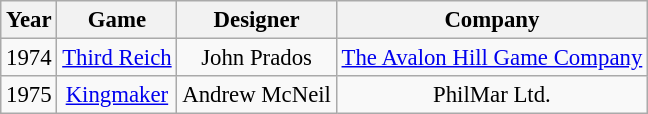<table class="wikitable" style="font-size: 95%">
<tr>
<th>Year</th>
<th>Game</th>
<th>Designer</th>
<th>Company</th>
</tr>
<tr align="center">
<td>1974</td>
<td><a href='#'>Third Reich</a></td>
<td>John Prados</td>
<td><a href='#'>The Avalon Hill Game Company</a></td>
</tr>
<tr align="center">
<td>1975</td>
<td><a href='#'>Kingmaker</a></td>
<td>Andrew McNeil</td>
<td>PhilMar Ltd.</td>
</tr>
</table>
